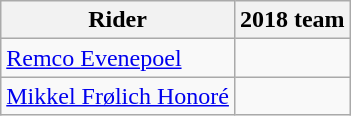<table class="wikitable">
<tr>
<th>Rider</th>
<th>2018 team</th>
</tr>
<tr>
<td><a href='#'>Remco Evenepoel</a></td>
<td></td>
</tr>
<tr>
<td><a href='#'>Mikkel Frølich Honoré</a></td>
<td></td>
</tr>
</table>
